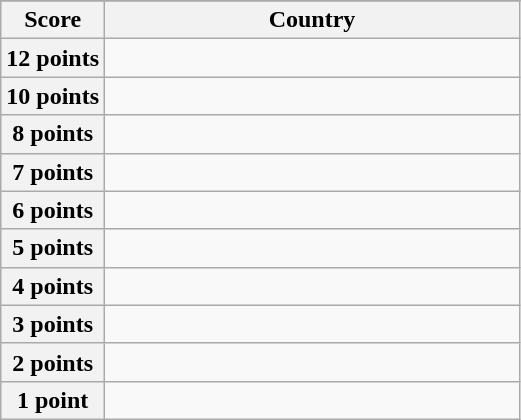<table class="wikitable">
<tr>
</tr>
<tr>
<th scope="col" width="20%">Score</th>
<th scope="col">Country</th>
</tr>
<tr>
<th scope="row">12 points</th>
<td></td>
</tr>
<tr>
<th scope="row">10 points</th>
<td></td>
</tr>
<tr>
<th scope="row">8 points</th>
<td></td>
</tr>
<tr>
<th scope="row">7 points</th>
<td></td>
</tr>
<tr>
<th scope="row">6 points</th>
<td></td>
</tr>
<tr>
<th scope="row">5 points</th>
<td></td>
</tr>
<tr>
<th scope="row">4 points</th>
<td></td>
</tr>
<tr>
<th scope="row">3 points</th>
<td></td>
</tr>
<tr>
<th scope="row">2 points</th>
<td></td>
</tr>
<tr>
<th scope="row">1 point</th>
<td></td>
</tr>
</table>
